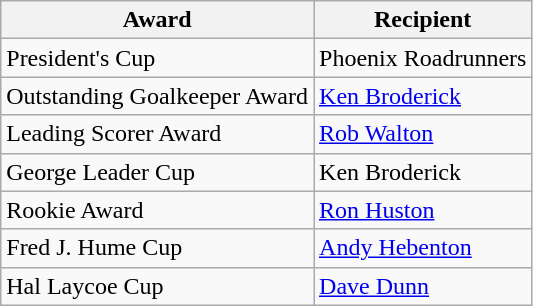<table class="wikitable">
<tr>
<th scope="col">Award</th>
<th scope="col">Recipient</th>
</tr>
<tr>
<td>President's Cup</td>
<td>Phoenix Roadrunners</td>
</tr>
<tr>
<td>Outstanding Goalkeeper Award</td>
<td><a href='#'>Ken Broderick</a></td>
</tr>
<tr>
<td>Leading Scorer Award</td>
<td><a href='#'>Rob Walton</a></td>
</tr>
<tr>
<td>George Leader Cup</td>
<td>Ken Broderick</td>
</tr>
<tr>
<td>Rookie Award</td>
<td><a href='#'>Ron Huston</a></td>
</tr>
<tr>
<td>Fred J. Hume Cup</td>
<td><a href='#'>Andy Hebenton</a></td>
</tr>
<tr>
<td>Hal Laycoe Cup</td>
<td><a href='#'>Dave Dunn</a></td>
</tr>
</table>
